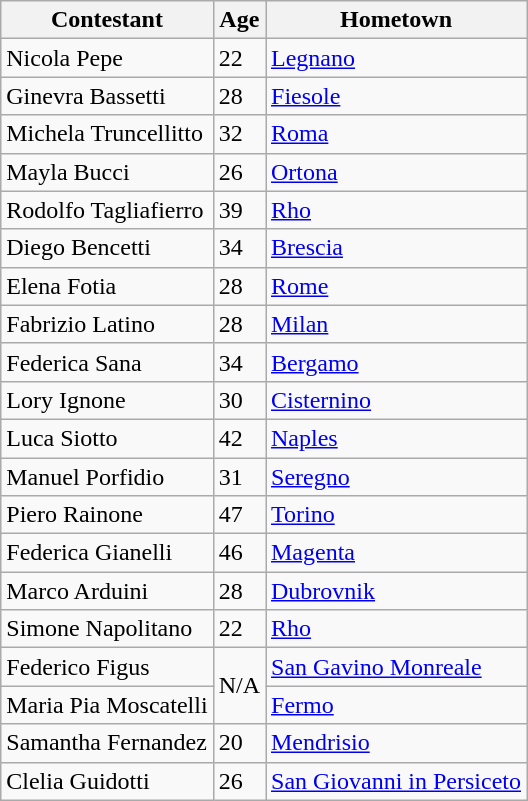<table class="wikitable sortable plainrowheaders">
<tr>
<th scope="col">Contestant</th>
<th scope="col">Age</th>
<th scope="col">Hometown</th>
</tr>
<tr>
<td>Nicola Pepe</td>
<td>22</td>
<td><a href='#'>Legnano</a></td>
</tr>
<tr>
<td>Ginevra Bassetti</td>
<td>28</td>
<td><a href='#'>Fiesole</a></td>
</tr>
<tr>
<td>Michela Truncellitto</td>
<td>32</td>
<td><a href='#'>Roma</a></td>
</tr>
<tr>
<td>Mayla Bucci</td>
<td>26</td>
<td><a href='#'>Ortona</a></td>
</tr>
<tr>
<td>Rodolfo Tagliafierro</td>
<td>39</td>
<td><a href='#'>Rho</a></td>
</tr>
<tr>
<td>Diego Bencetti</td>
<td>34</td>
<td><a href='#'>Brescia</a></td>
</tr>
<tr>
<td>Elena Fotia</td>
<td>28</td>
<td><a href='#'>Rome</a></td>
</tr>
<tr>
<td>Fabrizio Latino</td>
<td>28</td>
<td><a href='#'>Milan</a></td>
</tr>
<tr>
<td>Federica Sana</td>
<td>34</td>
<td><a href='#'>Bergamo</a></td>
</tr>
<tr>
<td>Lory Ignone</td>
<td>30</td>
<td><a href='#'>Cisternino</a></td>
</tr>
<tr>
<td>Luca Siotto</td>
<td>42</td>
<td><a href='#'>Naples</a></td>
</tr>
<tr>
<td>Manuel Porfidio</td>
<td>31</td>
<td><a href='#'>Seregno</a></td>
</tr>
<tr>
<td>Piero Rainone</td>
<td>47</td>
<td><a href='#'>Torino</a></td>
</tr>
<tr>
<td>Federica Gianelli</td>
<td>46</td>
<td><a href='#'>Magenta</a></td>
</tr>
<tr>
<td>Marco Arduini</td>
<td>28</td>
<td><a href='#'>Dubrovnik</a></td>
</tr>
<tr>
<td>Simone Napolitano</td>
<td>22</td>
<td><a href='#'>Rho</a></td>
</tr>
<tr>
<td>Federico Figus</td>
<td rowspan="2">N/A</td>
<td><a href='#'>San Gavino Monreale</a></td>
</tr>
<tr>
<td>Maria Pia Moscatelli</td>
<td><a href='#'>Fermo</a></td>
</tr>
<tr>
<td>Samantha Fernandez</td>
<td>20</td>
<td><a href='#'>Mendrisio</a></td>
</tr>
<tr>
<td>Clelia Guidotti</td>
<td>26</td>
<td><a href='#'>San Giovanni in Persiceto</a></td>
</tr>
</table>
